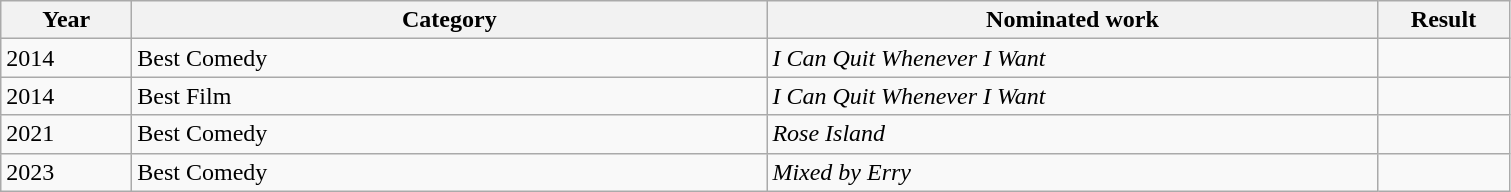<table class="wikitable">
<tr>
<th scope="col" style="width:5em;">Year</th>
<th scope="col" style="width:26em;">Category</th>
<th scope="col" style="width:25em;">Nominated work</th>
<th scope="col" style="width:5em;">Result</th>
</tr>
<tr>
<td>2014</td>
<td>Best Comedy</td>
<td><em>I Can Quit Whenever I Want</em></td>
<td></td>
</tr>
<tr>
<td>2014</td>
<td>Best Film</td>
<td><em>I Can Quit Whenever I Want</em></td>
<td></td>
</tr>
<tr>
<td>2021</td>
<td>Best Comedy</td>
<td><em>Rose Island</em></td>
<td></td>
</tr>
<tr>
<td>2023</td>
<td>Best Comedy</td>
<td><em>Mixed by Erry</em></td>
<td></td>
</tr>
</table>
